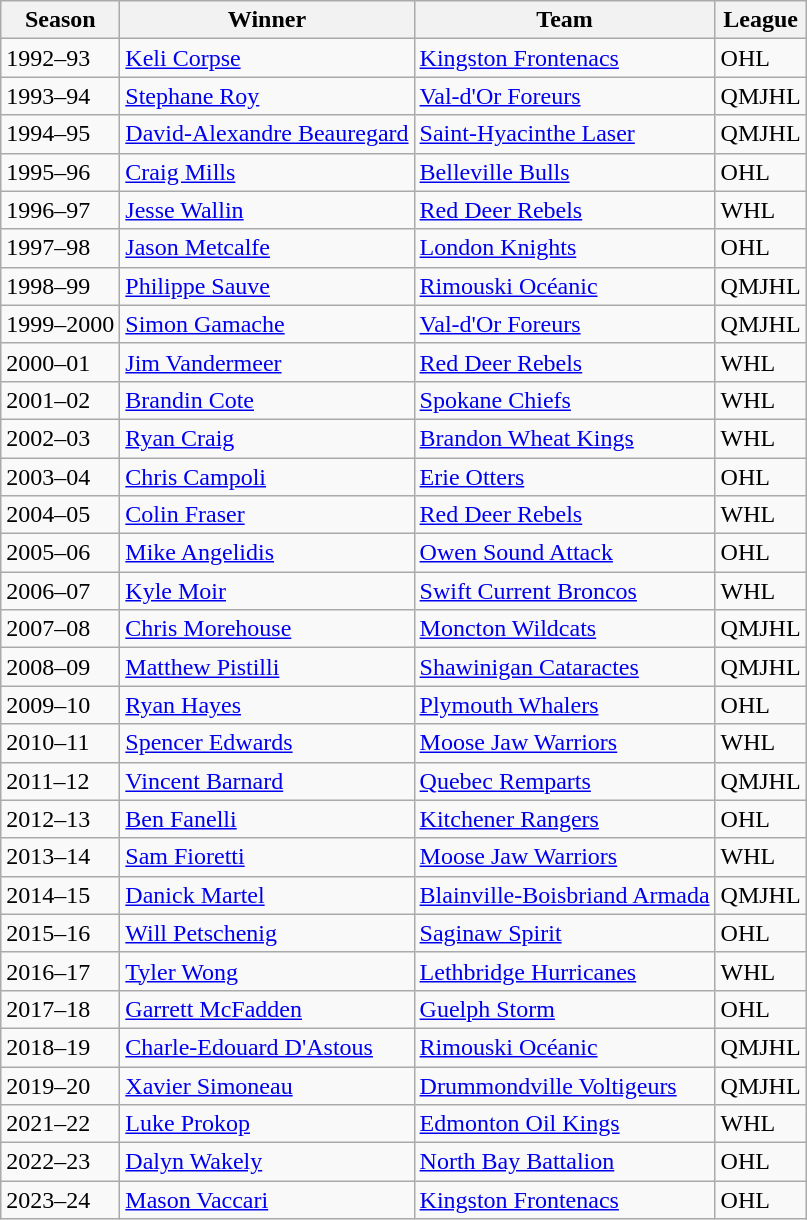<table class="wikitable sortable">
<tr>
<th>Season</th>
<th>Winner</th>
<th>Team</th>
<th>League</th>
</tr>
<tr>
<td>1992–93</td>
<td><a href='#'>Keli Corpse</a></td>
<td><a href='#'>Kingston Frontenacs</a></td>
<td>OHL</td>
</tr>
<tr>
<td>1993–94</td>
<td><a href='#'>Stephane Roy</a></td>
<td><a href='#'>Val-d'Or Foreurs</a></td>
<td>QMJHL</td>
</tr>
<tr>
<td>1994–95</td>
<td><a href='#'>David-Alexandre Beauregard</a></td>
<td><a href='#'>Saint-Hyacinthe Laser</a></td>
<td>QMJHL</td>
</tr>
<tr>
<td>1995–96</td>
<td><a href='#'>Craig Mills</a></td>
<td><a href='#'>Belleville Bulls</a></td>
<td>OHL</td>
</tr>
<tr>
<td>1996–97</td>
<td><a href='#'>Jesse Wallin</a></td>
<td><a href='#'>Red Deer Rebels</a></td>
<td>WHL</td>
</tr>
<tr>
<td>1997–98</td>
<td><a href='#'>Jason Metcalfe</a></td>
<td><a href='#'>London Knights</a></td>
<td>OHL</td>
</tr>
<tr>
<td>1998–99</td>
<td><a href='#'>Philippe Sauve</a></td>
<td><a href='#'>Rimouski Océanic</a></td>
<td>QMJHL</td>
</tr>
<tr>
<td>1999–2000</td>
<td><a href='#'>Simon Gamache</a></td>
<td><a href='#'>Val-d'Or Foreurs</a></td>
<td>QMJHL</td>
</tr>
<tr>
<td>2000–01</td>
<td><a href='#'>Jim Vandermeer</a></td>
<td><a href='#'>Red Deer Rebels</a></td>
<td>WHL</td>
</tr>
<tr>
<td>2001–02</td>
<td><a href='#'>Brandin Cote</a></td>
<td><a href='#'>Spokane Chiefs</a></td>
<td>WHL</td>
</tr>
<tr>
<td>2002–03</td>
<td><a href='#'>Ryan Craig</a></td>
<td><a href='#'>Brandon Wheat Kings</a></td>
<td>WHL</td>
</tr>
<tr>
<td>2003–04</td>
<td><a href='#'>Chris Campoli</a></td>
<td><a href='#'>Erie Otters</a></td>
<td>OHL</td>
</tr>
<tr>
<td>2004–05</td>
<td><a href='#'>Colin Fraser</a></td>
<td><a href='#'>Red Deer Rebels</a></td>
<td>WHL</td>
</tr>
<tr>
<td>2005–06</td>
<td><a href='#'>Mike Angelidis</a></td>
<td><a href='#'>Owen Sound Attack</a></td>
<td>OHL</td>
</tr>
<tr>
<td>2006–07</td>
<td><a href='#'>Kyle Moir</a></td>
<td><a href='#'>Swift Current Broncos</a></td>
<td>WHL</td>
</tr>
<tr>
<td>2007–08</td>
<td><a href='#'>Chris Morehouse</a></td>
<td><a href='#'>Moncton Wildcats</a></td>
<td>QMJHL</td>
</tr>
<tr>
<td>2008–09</td>
<td><a href='#'>Matthew Pistilli</a></td>
<td><a href='#'>Shawinigan Cataractes</a></td>
<td>QMJHL</td>
</tr>
<tr>
<td>2009–10</td>
<td><a href='#'>Ryan Hayes</a></td>
<td><a href='#'>Plymouth Whalers</a></td>
<td>OHL</td>
</tr>
<tr>
<td>2010–11</td>
<td><a href='#'>Spencer Edwards</a></td>
<td><a href='#'>Moose Jaw Warriors</a></td>
<td>WHL</td>
</tr>
<tr>
<td>2011–12</td>
<td><a href='#'>Vincent Barnard</a></td>
<td><a href='#'>Quebec Remparts</a></td>
<td>QMJHL</td>
</tr>
<tr>
<td>2012–13</td>
<td><a href='#'>Ben Fanelli</a></td>
<td><a href='#'>Kitchener Rangers</a></td>
<td>OHL</td>
</tr>
<tr>
<td>2013–14</td>
<td><a href='#'>Sam Fioretti</a></td>
<td><a href='#'>Moose Jaw Warriors</a></td>
<td>WHL</td>
</tr>
<tr>
<td>2014–15</td>
<td><a href='#'>Danick Martel</a></td>
<td><a href='#'>Blainville-Boisbriand Armada</a></td>
<td>QMJHL</td>
</tr>
<tr>
<td>2015–16</td>
<td><a href='#'>Will Petschenig</a></td>
<td><a href='#'>Saginaw Spirit</a></td>
<td>OHL</td>
</tr>
<tr>
<td>2016–17</td>
<td><a href='#'>Tyler Wong</a></td>
<td><a href='#'>Lethbridge Hurricanes</a></td>
<td>WHL</td>
</tr>
<tr>
<td>2017–18</td>
<td><a href='#'>Garrett McFadden</a></td>
<td><a href='#'>Guelph Storm</a></td>
<td>OHL</td>
</tr>
<tr>
<td>2018–19</td>
<td><a href='#'>Charle-Edouard D'Astous</a></td>
<td><a href='#'>Rimouski Océanic</a></td>
<td>QMJHL</td>
</tr>
<tr>
<td>2019–20</td>
<td><a href='#'>Xavier Simoneau</a></td>
<td><a href='#'>Drummondville Voltigeurs</a></td>
<td>QMJHL</td>
</tr>
<tr>
<td>2021–22</td>
<td><a href='#'>Luke Prokop</a></td>
<td><a href='#'>Edmonton Oil Kings</a></td>
<td>WHL</td>
</tr>
<tr>
<td>2022–23</td>
<td><a href='#'>Dalyn Wakely</a></td>
<td><a href='#'>North Bay Battalion</a></td>
<td>OHL</td>
</tr>
<tr>
<td>2023–24</td>
<td><a href='#'>Mason Vaccari</a></td>
<td><a href='#'>Kingston Frontenacs</a></td>
<td>OHL</td>
</tr>
</table>
